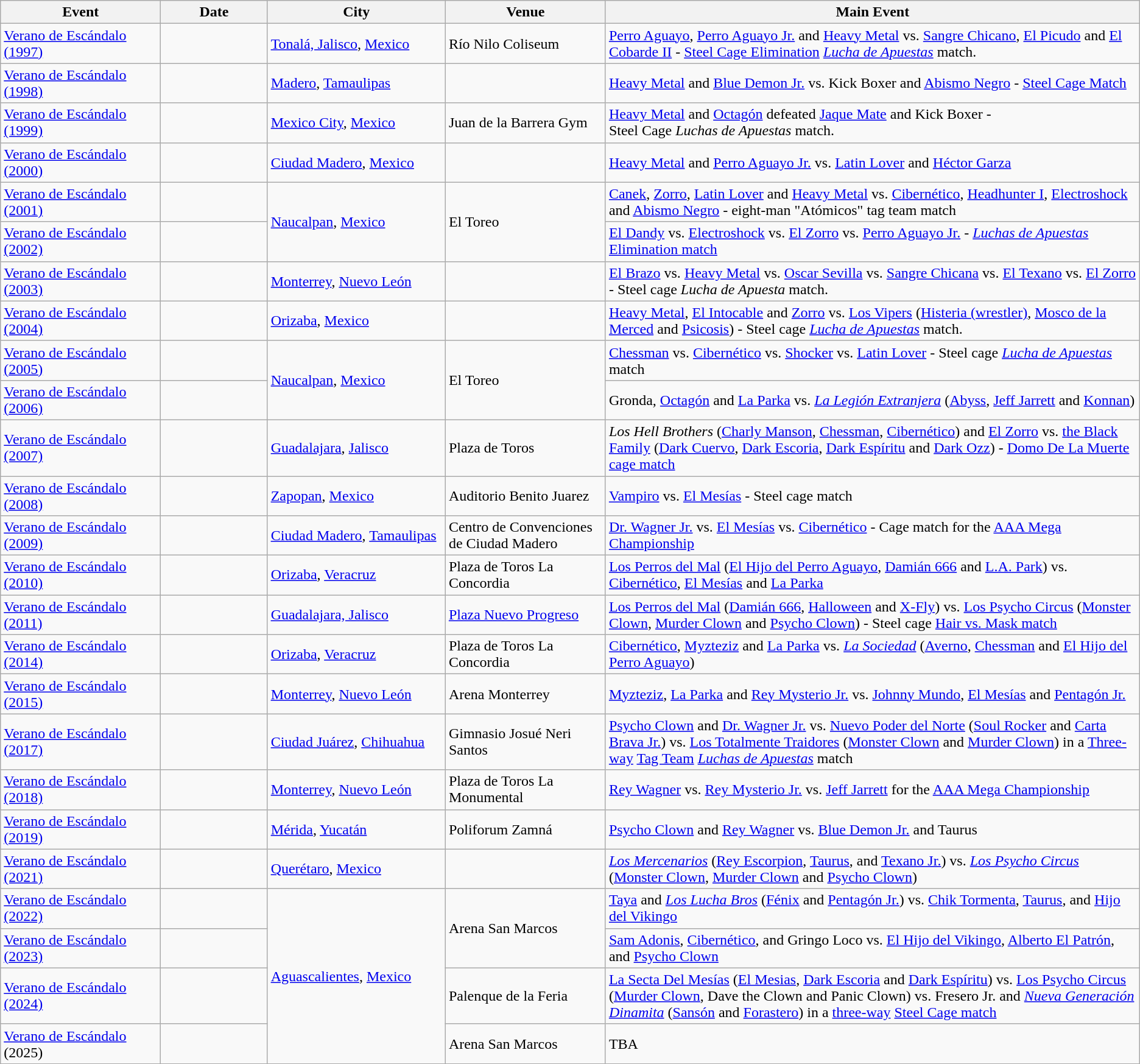<table class="wikitable" align="center">
<tr>
<th width="9%">Event</th>
<th width="6%">Date</th>
<th width="10%">City</th>
<th width="9%">Venue</th>
<th width="30%">Main Event</th>
</tr>
<tr>
<td><a href='#'>Verano de Escándalo (1997)</a></td>
<td></td>
<td><a href='#'>Tonalá, Jalisco</a>, <a href='#'>Mexico</a></td>
<td>Río Nilo Coliseum</td>
<td><a href='#'>Perro Aguayo</a>, <a href='#'>Perro Aguayo Jr.</a> and <a href='#'>Heavy Metal</a> vs. <a href='#'>Sangre Chicano</a>, <a href='#'>El Picudo</a> and <a href='#'>El Cobarde II</a> - <a href='#'>Steel Cage Elimination</a> <em><a href='#'>Lucha de Apuestas</a></em> match.</td>
</tr>
<tr>
<td><a href='#'>Verano de Escándalo (1998)</a></td>
<td></td>
<td><a href='#'>Madero</a>, <a href='#'>Tamaulipas</a></td>
<td> </td>
<td><a href='#'>Heavy Metal</a> and <a href='#'>Blue Demon Jr.</a> vs. Kick Boxer and <a href='#'>Abismo Negro</a> - <a href='#'>Steel Cage Match</a></td>
</tr>
<tr>
<td><a href='#'>Verano de Escándalo (1999)</a></td>
<td></td>
<td><a href='#'>Mexico City</a>, <a href='#'>Mexico</a></td>
<td>Juan de la Barrera Gym</td>
<td><a href='#'>Heavy Metal</a> and <a href='#'>Octagón</a> defeated <a href='#'>Jaque Mate</a> and Kick Boxer -<br>Steel Cage <em>Luchas de Apuestas</em> match.</td>
</tr>
<tr>
<td><a href='#'>Verano de Escándalo (2000)</a></td>
<td></td>
<td><a href='#'>Ciudad Madero</a>, <a href='#'>Mexico</a></td>
<td> </td>
<td><a href='#'>Heavy Metal</a> and <a href='#'>Perro Aguayo Jr.</a> vs. <a href='#'>Latin Lover</a> and <a href='#'>Héctor Garza</a></td>
</tr>
<tr>
<td><a href='#'>Verano de Escándalo (2001)</a></td>
<td></td>
<td rowspan=2><a href='#'>Naucalpan</a>, <a href='#'>Mexico</a></td>
<td rowspan=2>El Toreo</td>
<td><a href='#'>Canek</a>, <a href='#'>Zorro</a>, <a href='#'>Latin Lover</a> and <a href='#'>Heavy Metal</a> vs. <a href='#'>Cibernético</a>, <a href='#'>Headhunter I</a>, <a href='#'>Electroshock</a> and <a href='#'>Abismo Negro</a> - eight-man "Atómicos" tag team match</td>
</tr>
<tr>
<td><a href='#'>Verano de Escándalo (2002)</a></td>
<td></td>
<td><a href='#'>El Dandy</a> vs. <a href='#'>Electroshock</a> vs. <a href='#'>El Zorro</a> vs. <a href='#'>Perro Aguayo Jr.</a> - <em><a href='#'>Luchas de Apuestas</a></em> <a href='#'>Elimination match</a></td>
</tr>
<tr>
<td><a href='#'>Verano de Escándalo (2003)</a></td>
<td></td>
<td><a href='#'>Monterrey</a>, <a href='#'>Nuevo León</a></td>
<td> </td>
<td><a href='#'>El Brazo</a> vs. <a href='#'>Heavy Metal</a> vs. <a href='#'>Oscar Sevilla</a> vs. <a href='#'>Sangre Chicana</a> vs. <a href='#'>El Texano</a> vs. <a href='#'>El Zorro</a> - Steel cage <em>Lucha de Apuesta</em> match.</td>
</tr>
<tr>
<td><a href='#'>Verano de Escándalo (2004)</a></td>
<td></td>
<td><a href='#'>Orizaba</a>, <a href='#'>Mexico</a></td>
<td> </td>
<td><a href='#'>Heavy Metal</a>, <a href='#'>El Intocable</a> and <a href='#'>Zorro</a> vs. <a href='#'>Los Vipers</a> (<a href='#'>Histeria (wrestler)</a>, <a href='#'>Mosco de la Merced</a> and <a href='#'>Psicosis</a>) - Steel cage <em><a href='#'>Lucha de Apuestas</a></em> match.</td>
</tr>
<tr>
<td><a href='#'>Verano de Escándalo (2005)</a></td>
<td></td>
<td rowspan=2><a href='#'>Naucalpan</a>, <a href='#'>Mexico</a></td>
<td rowspan=2>El Toreo</td>
<td><a href='#'>Chessman</a> vs. <a href='#'>Cibernético</a> vs. <a href='#'>Shocker</a> vs. <a href='#'>Latin Lover</a> - Steel cage <em><a href='#'>Lucha de Apuestas</a></em> match</td>
</tr>
<tr>
<td><a href='#'>Verano de Escándalo (2006)</a></td>
<td></td>
<td>Gronda, <a href='#'>Octagón</a> and <a href='#'>La Parka</a> vs. <em><a href='#'>La Legión Extranjera</a></em> (<a href='#'>Abyss</a>, <a href='#'>Jeff Jarrett</a> and <a href='#'>Konnan</a>)</td>
</tr>
<tr>
<td><a href='#'>Verano de Escándalo (2007)</a></td>
<td></td>
<td><a href='#'>Guadalajara</a>, <a href='#'>Jalisco</a></td>
<td>Plaza de Toros</td>
<td><em>Los Hell Brothers</em> (<a href='#'>Charly Manson</a>, <a href='#'>Chessman</a>, <a href='#'>Cibernético</a>) and <a href='#'>El Zorro</a> vs. <a href='#'>the Black Family</a> (<a href='#'>Dark Cuervo</a>, <a href='#'>Dark Escoria</a>, <a href='#'>Dark Espíritu</a> and <a href='#'>Dark Ozz</a>) - <a href='#'>Domo De La Muerte cage match</a></td>
</tr>
<tr>
<td><a href='#'>Verano de Escándalo (2008)</a></td>
<td></td>
<td><a href='#'>Zapopan</a>, <a href='#'>Mexico</a></td>
<td>Auditorio Benito Juarez</td>
<td><a href='#'>Vampiro</a> vs. <a href='#'>El Mesías</a> - Steel cage match</td>
</tr>
<tr>
<td><a href='#'>Verano de Escándalo (2009)</a></td>
<td></td>
<td><a href='#'>Ciudad Madero</a>, <a href='#'>Tamaulipas</a></td>
<td>Centro de Convenciones de Ciudad Madero</td>
<td><a href='#'>Dr. Wagner Jr.</a> vs. <a href='#'>El Mesías</a> vs. <a href='#'>Cibernético</a> - Cage match for the <a href='#'>AAA Mega Championship</a></td>
</tr>
<tr>
<td><a href='#'>Verano de Escándalo (2010)</a></td>
<td></td>
<td><a href='#'>Orizaba</a>,  <a href='#'>Veracruz</a></td>
<td>Plaza de Toros La Concordia</td>
<td><a href='#'>Los Perros del Mal</a> (<a href='#'>El Hijo del Perro Aguayo</a>, <a href='#'>Damián 666</a> and <a href='#'>L.A. Park</a>) vs. <a href='#'>Cibernético</a>, <a href='#'>El Mesías</a> and <a href='#'>La Parka</a></td>
</tr>
<tr>
<td><a href='#'>Verano de Escándalo (2011)</a></td>
<td></td>
<td><a href='#'>Guadalajara, Jalisco</a></td>
<td><a href='#'>Plaza Nuevo Progreso</a></td>
<td><a href='#'>Los Perros del Mal</a> (<a href='#'>Damián 666</a>, <a href='#'>Halloween</a> and <a href='#'>X-Fly</a>) vs. <a href='#'>Los Psycho Circus</a> (<a href='#'>Monster Clown</a>, <a href='#'>Murder Clown</a> and <a href='#'>Psycho Clown</a>) - Steel cage <a href='#'>Hair vs. Mask match</a></td>
</tr>
<tr>
<td><a href='#'>Verano de Escándalo (2014)</a></td>
<td></td>
<td><a href='#'>Orizaba</a>, <a href='#'>Veracruz</a></td>
<td>Plaza de Toros La Concordia</td>
<td><a href='#'>Cibernético</a>, <a href='#'>Myzteziz</a> and <a href='#'>La Parka</a> vs. <em><a href='#'>La Sociedad</a></em> (<a href='#'>Averno</a>, <a href='#'>Chessman</a> and <a href='#'>El Hijo del Perro Aguayo</a>)</td>
</tr>
<tr>
<td><a href='#'>Verano de Escándalo (2015)</a></td>
<td></td>
<td><a href='#'>Monterrey</a>, <a href='#'>Nuevo León</a></td>
<td>Arena Monterrey</td>
<td><a href='#'>Myzteziz</a>, <a href='#'>La Parka</a> and <a href='#'>Rey Mysterio Jr.</a> vs. <a href='#'>Johnny Mundo</a>, <a href='#'>El Mesías</a> and <a href='#'>Pentagón Jr.</a></td>
</tr>
<tr>
<td><a href='#'>Verano de Escándalo (2017)</a></td>
<td></td>
<td><a href='#'>Ciudad Juárez</a>, <a href='#'>Chihuahua</a></td>
<td>Gimnasio Josué Neri Santos</td>
<td><a href='#'>Psycho Clown</a> and <a href='#'>Dr. Wagner Jr.</a> vs. <a href='#'>Nuevo Poder del Norte</a> (<a href='#'>Soul Rocker</a> and <a href='#'>Carta Brava Jr.</a>) vs. <a href='#'>Los Totalmente Traidores</a> (<a href='#'>Monster Clown</a> and <a href='#'>Murder Clown</a>) in a <a href='#'>Three-way</a> <a href='#'>Tag Team</a> <em><a href='#'>Luchas de Apuestas</a></em> match</td>
</tr>
<tr>
<td><a href='#'>Verano de Escándalo (2018)</a></td>
<td></td>
<td><a href='#'>Monterrey</a>, <a href='#'>Nuevo León</a></td>
<td>Plaza de Toros La Monumental</td>
<td><a href='#'>Rey Wagner</a> vs. <a href='#'>Rey Mysterio Jr.</a> vs. <a href='#'>Jeff Jarrett</a> for the <a href='#'>AAA Mega Championship</a></td>
</tr>
<tr>
<td><a href='#'>Verano de Escándalo (2019)</a></td>
<td></td>
<td><a href='#'>Mérida</a>, <a href='#'>Yucatán</a></td>
<td>Poliforum Zamná</td>
<td><a href='#'>Psycho Clown</a> and <a href='#'>Rey Wagner</a> vs. <a href='#'>Blue Demon Jr.</a> and Taurus</td>
</tr>
<tr>
<td><a href='#'>Verano de Escándalo (2021)</a></td>
<td></td>
<td><a href='#'>Querétaro</a>, <a href='#'>Mexico</a></td>
<td></td>
<td><em><a href='#'>Los Mercenarios</a></em> (<a href='#'>Rey Escorpion</a>, <a href='#'>Taurus</a>, and <a href='#'>Texano Jr.</a>) vs. <em><a href='#'>Los Psycho Circus</a></em> (<a href='#'>Monster Clown</a>, <a href='#'>Murder Clown</a> and <a href='#'>Psycho Clown</a>)</td>
</tr>
<tr>
<td><a href='#'>Verano de Escándalo (2022)</a></td>
<td></td>
<td rowspan=4><a href='#'>Aguascalientes</a>, <a href='#'>Mexico</a></td>
<td rowspan=2>Arena San Marcos</td>
<td><a href='#'>Taya</a> and <em><a href='#'>Los Lucha Bros</a></em> (<a href='#'>Fénix</a> and <a href='#'>Pentagón Jr.</a>) vs. <a href='#'>Chik Tormenta</a>, <a href='#'>Taurus</a>, and <a href='#'>Hijo del Vikingo</a></td>
</tr>
<tr>
<td><a href='#'>Verano de Escándalo (2023)</a></td>
<td></td>
<td><a href='#'>Sam Adonis</a>, <a href='#'>Cibernético</a>, and Gringo Loco vs. <a href='#'>El Hijo del Vikingo</a>, <a href='#'>Alberto El Patrón</a>, and <a href='#'>Psycho Clown</a></td>
</tr>
<tr>
<td><a href='#'>Verano de Escándalo (2024)</a></td>
<td></td>
<td>Palenque de la Feria</td>
<td><a href='#'>La Secta Del Mesías</a> (<a href='#'>El Mesias</a>, <a href='#'>Dark Escoria</a> and <a href='#'>Dark Espíritu</a>) vs. <a href='#'>Los Psycho Circus</a> (<a href='#'>Murder Clown</a>, Dave the Clown and Panic Clown) vs. Fresero Jr. and <em><a href='#'>Nueva Generación Dinamita</a></em> (<a href='#'>Sansón</a> and <a href='#'>Forastero</a>) in a <a href='#'>three-way</a> <a href='#'>Steel Cage match</a></td>
</tr>
<tr>
<td><a href='#'>Verano de Escándalo</a> (2025)</td>
<td></td>
<td>Arena San Marcos</td>
<td>TBA</td>
</tr>
</table>
